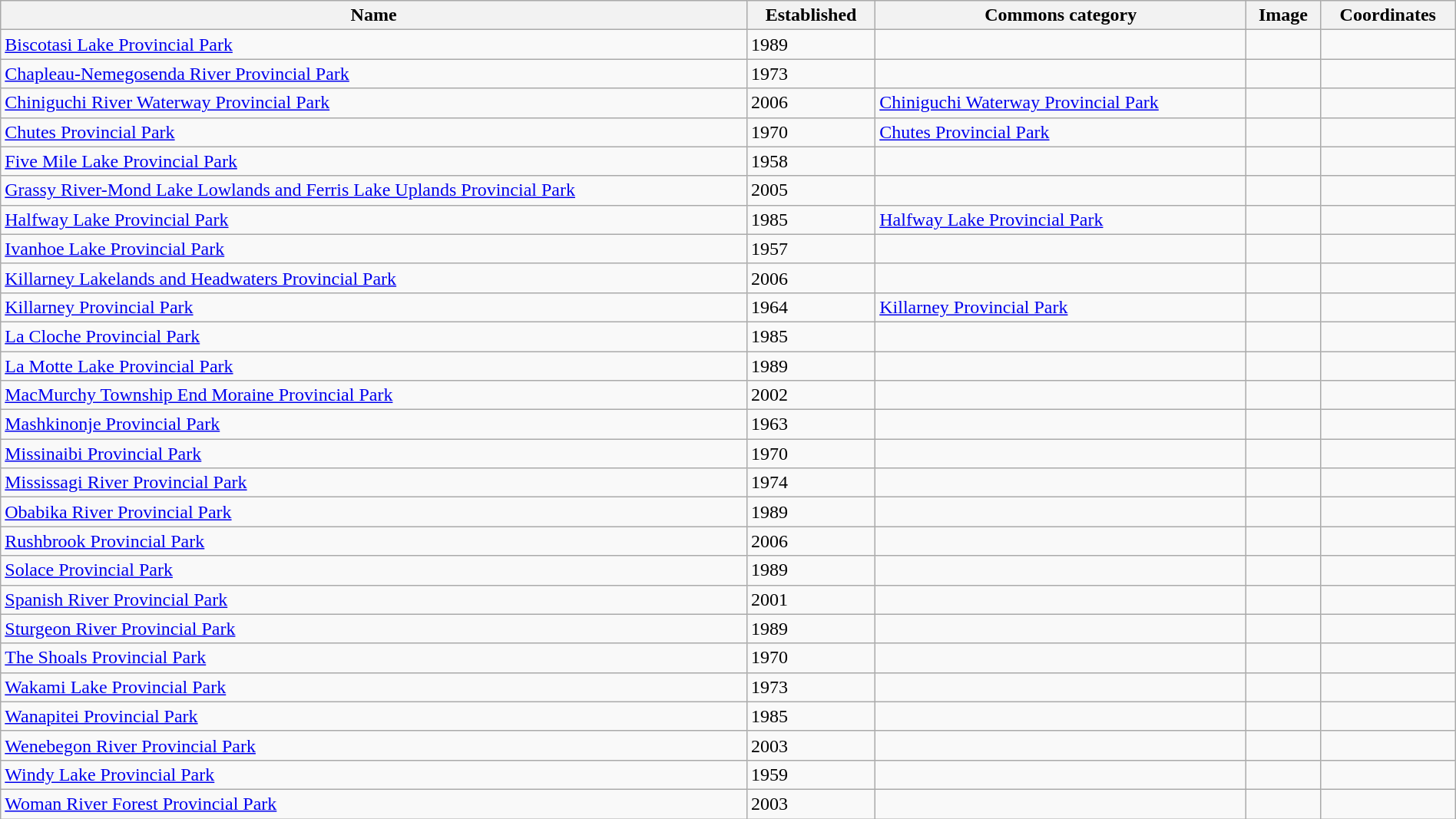<table class='wikitable sortable' style="width:100%">
<tr>
<th>Name</th>
<th>Established</th>
<th>Commons category</th>
<th>Image</th>
<th>Coordinates</th>
</tr>
<tr>
<td><a href='#'>Biscotasi Lake Provincial Park</a></td>
<td>1989</td>
<td></td>
<td></td>
<td></td>
</tr>
<tr>
<td><a href='#'>Chapleau-Nemegosenda River Provincial Park</a></td>
<td>1973</td>
<td></td>
<td></td>
<td></td>
</tr>
<tr>
<td><a href='#'>Chiniguchi River Waterway Provincial Park</a></td>
<td>2006</td>
<td><a href='#'>Chiniguchi Waterway Provincial Park</a></td>
<td></td>
<td></td>
</tr>
<tr>
<td><a href='#'>Chutes Provincial Park</a></td>
<td>1970</td>
<td><a href='#'>Chutes Provincial Park</a></td>
<td></td>
<td></td>
</tr>
<tr>
<td><a href='#'>Five Mile Lake Provincial Park</a></td>
<td>1958</td>
<td></td>
<td></td>
<td></td>
</tr>
<tr>
<td><a href='#'>Grassy River-Mond Lake Lowlands and Ferris Lake Uplands Provincial Park</a></td>
<td>2005</td>
<td></td>
<td></td>
<td></td>
</tr>
<tr>
<td><a href='#'>Halfway Lake Provincial Park</a></td>
<td>1985</td>
<td><a href='#'>Halfway Lake Provincial Park</a></td>
<td></td>
<td></td>
</tr>
<tr>
<td><a href='#'>Ivanhoe Lake Provincial Park</a></td>
<td>1957</td>
<td></td>
<td></td>
<td></td>
</tr>
<tr>
<td><a href='#'>Killarney Lakelands and Headwaters Provincial Park</a></td>
<td>2006</td>
<td></td>
<td></td>
<td></td>
</tr>
<tr>
<td><a href='#'>Killarney Provincial Park</a></td>
<td>1964</td>
<td><a href='#'>Killarney Provincial Park</a></td>
<td></td>
<td></td>
</tr>
<tr>
<td><a href='#'>La Cloche Provincial Park</a></td>
<td>1985</td>
<td></td>
<td></td>
<td></td>
</tr>
<tr>
<td><a href='#'>La Motte Lake Provincial Park</a></td>
<td>1989</td>
<td></td>
<td></td>
<td></td>
</tr>
<tr>
<td><a href='#'>MacMurchy Township End Moraine Provincial Park</a></td>
<td>2002</td>
<td></td>
<td></td>
<td></td>
</tr>
<tr>
<td><a href='#'>Mashkinonje Provincial Park</a></td>
<td>1963</td>
<td></td>
<td></td>
<td></td>
</tr>
<tr>
<td><a href='#'>Missinaibi Provincial Park</a></td>
<td>1970</td>
<td></td>
<td></td>
<td></td>
</tr>
<tr>
<td><a href='#'>Mississagi River Provincial Park</a></td>
<td>1974</td>
<td></td>
<td></td>
<td></td>
</tr>
<tr>
<td><a href='#'>Obabika River Provincial Park</a></td>
<td>1989</td>
<td></td>
<td></td>
<td></td>
</tr>
<tr>
<td><a href='#'>Rushbrook Provincial Park</a></td>
<td>2006</td>
<td></td>
<td></td>
<td></td>
</tr>
<tr>
<td><a href='#'>Solace Provincial Park</a></td>
<td>1989</td>
<td></td>
<td></td>
<td></td>
</tr>
<tr>
<td><a href='#'>Spanish River Provincial Park</a></td>
<td>2001</td>
<td></td>
<td></td>
<td></td>
</tr>
<tr>
<td><a href='#'>Sturgeon River Provincial Park</a></td>
<td>1989</td>
<td></td>
<td></td>
<td></td>
</tr>
<tr>
<td><a href='#'>The Shoals Provincial Park</a></td>
<td>1970</td>
<td></td>
<td></td>
<td></td>
</tr>
<tr>
<td><a href='#'>Wakami Lake Provincial Park</a></td>
<td>1973</td>
<td></td>
<td></td>
<td></td>
</tr>
<tr>
<td><a href='#'>Wanapitei Provincial Park</a></td>
<td>1985</td>
<td></td>
<td></td>
<td></td>
</tr>
<tr>
<td><a href='#'>Wenebegon River Provincial Park</a></td>
<td>2003</td>
<td></td>
<td></td>
<td></td>
</tr>
<tr>
<td><a href='#'>Windy Lake Provincial Park</a></td>
<td>1959</td>
<td></td>
<td></td>
<td></td>
</tr>
<tr>
<td><a href='#'>Woman River Forest Provincial Park</a></td>
<td>2003</td>
<td></td>
<td></td>
<td></td>
</tr>
</table>
